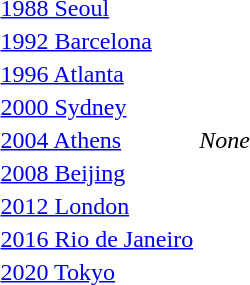<table>
<tr>
<td rowspan=2><a href='#'>1988 Seoul</a><br></td>
<td rowspan=2></td>
<td rowspan=2></td>
<td></td>
</tr>
<tr>
<td></td>
</tr>
<tr>
<td rowspan=2><a href='#'>1992 Barcelona</a><br></td>
<td rowspan=2></td>
<td rowspan=2></td>
<td></td>
</tr>
<tr>
<td></td>
</tr>
<tr>
<td rowspan=2><a href='#'>1996 Atlanta</a><br></td>
<td rowspan=2></td>
<td rowspan=2></td>
<td></td>
</tr>
<tr>
<td></td>
</tr>
<tr>
<td rowspan=2><a href='#'>2000 Sydney</a><br></td>
<td rowspan=2></td>
<td rowspan=2></td>
<td></td>
</tr>
<tr>
<td></td>
</tr>
<tr>
<td rowspan=2><a href='#'>2004 Athens</a><br></td>
<td rowspan=2><em>None</em></td>
<td rowspan=2></td>
<td></td>
</tr>
<tr>
<td></td>
</tr>
<tr>
<td rowspan=2><a href='#'>2008 Beijing</a><br></td>
<td rowspan=2></td>
<td rowspan=2></td>
<td></td>
</tr>
<tr>
<td></td>
</tr>
<tr>
<td rowspan=2><a href='#'>2012 London</a><br></td>
<td rowspan=2></td>
<td rowspan=2></td>
<td></td>
</tr>
<tr>
<td></td>
</tr>
<tr>
<td rowspan=2><a href='#'>2016 Rio de Janeiro</a><br></td>
<td rowspan=2></td>
<td rowspan=2></td>
<td></td>
</tr>
<tr>
<td></td>
</tr>
<tr>
<td rowspan=2><a href='#'>2020 Tokyo</a><br></td>
<td rowspan=2></td>
<td rowspan=2></td>
<td></td>
</tr>
<tr>
<td></td>
</tr>
</table>
